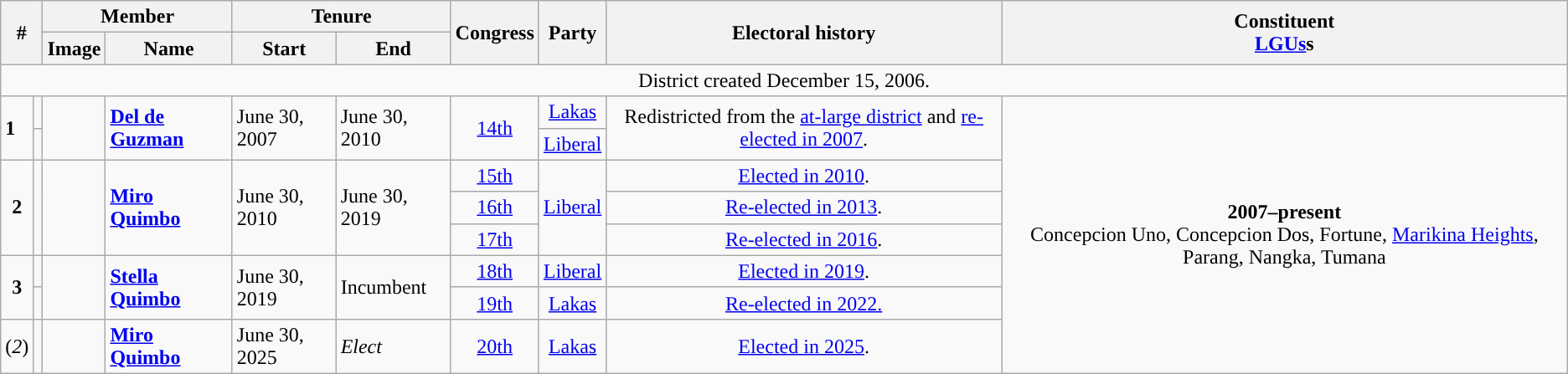<table class=wikitable>
<tr>
<th colspan=2 rowspan="2">#</th>
<th colspan="2">Member</th>
<th colspan=2>Tenure</th>
<th rowspan="2">Congress</th>
<th rowspan="2">Party</th>
<th rowspan="2">Electoral history</th>
<th rowspan="2">Constituent<br><a href='#'>LGUs</a>s</th>
</tr>
<tr>
<th>Image</th>
<th>Name</th>
<th>Start</th>
<th>End</th>
</tr>
<tr>
<td colspan="10" style="text-align:center;">District created December 15, 2006.</td>
</tr>
<tr>
<td rowspan="2"><strong>1</strong></td>
<td style="color:inherit;background:"></td>
<td rowspan="2"></td>
<td rowspan="2"><strong><a href='#'>Del de Guzman</a></strong><br></td>
<td rowspan="2">June 30, 2007</td>
<td rowspan="2">June 30, 2010</td>
<td rowspan="2" style="text-align:center;"><a href='#'>14th</a></td>
<td style="text-align:center;"><a href='#'>Lakas</a></td>
<td style="text-align:center;" rowspan="2">Redistricted from the <a href='#'>at-large district</a> and <a href='#'>re-elected in 2007</a>.</td>
<td rowspan="8" style="text-align:center;"><strong>2007–present</strong><br>Concepcion Uno, Concepcion Dos, Fortune, <a href='#'>Marikina Heights</a>, Parang, Nangka, Tumana</td>
</tr>
<tr>
<td style="color:inherit;background:"></td>
<td style="text-align:center;"><a href='#'>Liberal</a></td>
</tr>
<tr>
<td rowspan="3" style="text-align:center;"><strong>2</strong></td>
<td rowspan="3" style="color:inherit;background:"></td>
<td rowspan="3"></td>
<td rowspan="3"><strong><a href='#'>Miro Quimbo</a></strong><br></td>
<td rowspan="3">June 30, 2010</td>
<td rowspan="3">June 30, 2019</td>
<td style="text-align:center;"><a href='#'>15th</a></td>
<td rowspan="3"><a href='#'>Liberal</a></td>
<td style="text-align:center;"><a href='#'>Elected in 2010</a>.</td>
</tr>
<tr>
<td style="text-align:center;"><a href='#'>16th</a></td>
<td style="text-align:center;"><a href='#'>Re-elected in 2013</a>.</td>
</tr>
<tr>
<td style="text-align:center;"><a href='#'>17th</a></td>
<td style="text-align:center;"><a href='#'>Re-elected in 2016</a>.</td>
</tr>
<tr>
<td rowspan="2" style="text-align:center;"><strong>3</strong></td>
<td style="color:inherit;background:"></td>
<td rowspan="2"></td>
<td rowspan="2"><strong><a href='#'>Stella Quimbo</a></strong><br></td>
<td rowspan="2">June 30, 2019</td>
<td rowspan="2">Incumbent</td>
<td style="text-align:center;"><a href='#'>18th</a></td>
<td style="text-align:center;"><a href='#'>Liberal</a></td>
<td style="text-align:center;"><a href='#'>Elected in 2019</a>.</td>
</tr>
<tr>
<td style="color:inherit;background:"></td>
<td style="text-align:center;"><a href='#'>19th</a></td>
<td style="text-align:center;"><a href='#'>Lakas</a></td>
<td style="text-align:center;"><a href='#'>Re-elected in 2022.</a></td>
</tr>
<tr>
<td style="text-align: center;">(<em>2</em>)</td>
<td style="color:inherit;background:"></td>
<td></td>
<td><strong><a href='#'>Miro Quimbo</a></strong><br></td>
<td>June 30, 2025</td>
<td><em>Elect</em></td>
<td style="text-align:center;"><a href='#'>20th</a></td>
<td style="text-align:center;"><a href='#'>Lakas</a></td>
<td style="text-align:center;"><a href='#'>Elected in 2025</a>.</td>
</tr>
</table>
